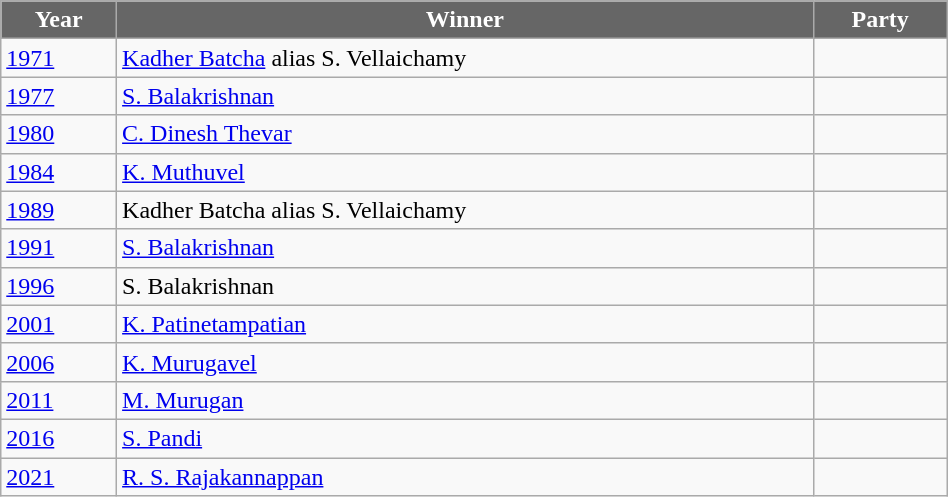<table class="wikitable" width="50%">
<tr>
<th style="background-color:#666666; color:white">Year</th>
<th style="background-color:#666666; color:white">Winner</th>
<th style="background-color:#666666; color:white" colspan="2">Party</th>
</tr>
<tr>
<td><a href='#'>1971</a></td>
<td><a href='#'>Kadher Batcha</a> alias S. Vellaichamy</td>
<td></td>
</tr>
<tr>
<td><a href='#'>1977</a></td>
<td><a href='#'>S. Balakrishnan</a></td>
<td></td>
</tr>
<tr>
<td><a href='#'>1980</a></td>
<td><a href='#'>C. Dinesh Thevar</a></td>
<td></td>
</tr>
<tr>
<td><a href='#'>1984</a></td>
<td><a href='#'>K. Muthuvel</a></td>
<td></td>
</tr>
<tr>
<td><a href='#'>1989</a></td>
<td>Kadher Batcha alias S. Vellaichamy</td>
<td></td>
</tr>
<tr>
<td><a href='#'>1991</a></td>
<td><a href='#'>S. Balakrishnan</a></td>
<td></td>
</tr>
<tr>
<td><a href='#'>1996</a></td>
<td>S. Balakrishnan</td>
<td></td>
</tr>
<tr>
<td><a href='#'>2001</a></td>
<td><a href='#'>K. Patinetampatian</a></td>
<td></td>
</tr>
<tr>
<td><a href='#'>2006</a></td>
<td><a href='#'>K. Murugavel</a></td>
<td></td>
</tr>
<tr>
<td><a href='#'>2011</a></td>
<td><a href='#'>M. Murugan</a></td>
<td></td>
</tr>
<tr>
<td><a href='#'>2016</a></td>
<td><a href='#'>S. Pandi</a></td>
<td></td>
</tr>
<tr>
<td><a href='#'>2021</a></td>
<td><a href='#'>R. S. Rajakannappan</a></td>
<td></td>
</tr>
</table>
